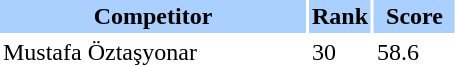<table border="0" cellspacing="2" cellpadding="2">
<tr bgcolor=AAD0FF>
<th width=200>Competitor</th>
<th width=20>Rank</th>
<th width=50>Score</th>
</tr>
<tr>
<td>Mustafa Öztaşyonar</td>
<td>30</td>
<td>58.6</td>
</tr>
</table>
